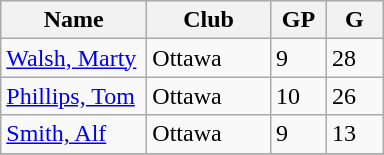<table class="wikitable">
<tr>
<th width=90>Name</th>
<th width=75>Club</th>
<th width=30>GP</th>
<th width=30>G</th>
</tr>
<tr>
<td><a href='#'>Walsh, Marty</a></td>
<td>Ottawa</td>
<td>9</td>
<td>28</td>
</tr>
<tr>
<td><a href='#'>Phillips, Tom</a></td>
<td>Ottawa</td>
<td>10</td>
<td>26</td>
</tr>
<tr>
<td><a href='#'>Smith, Alf</a></td>
<td>Ottawa</td>
<td>9</td>
<td>13</td>
</tr>
<tr>
</tr>
</table>
